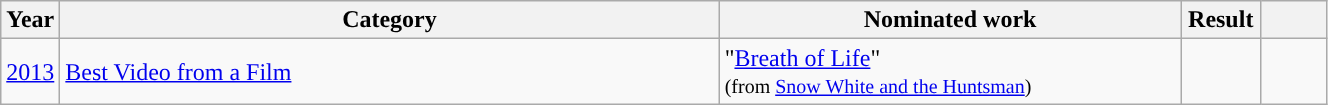<table class="wikitable plainrowheaders" style="width:70%;">
<tr>
<th scope="col" style="width:4%;">Year</th>
<th scope="col" style="width:50%;">Category</th>
<th scope="col" style="width:35%;">Nominated work</th>
<th scope="col" style="width:6%;">Result</th>
<th scope="col" style="width:6%;"></th>
</tr>
<tr>
<td style="text-align:center;"><a href='#'>2013</a></td>
<td><a href='#'>Best Video from a Film</a></td>
<td>"<a href='#'>Breath of Life</a>"<br><small>(from <a href='#'>Snow White and the Huntsman</a>)</small></td>
<td></td>
</tr>
</table>
